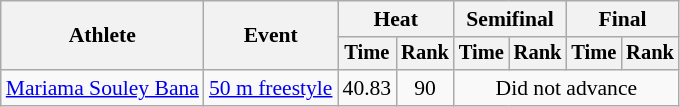<table class=wikitable style="font-size:90%">
<tr>
<th rowspan="2">Athlete</th>
<th rowspan="2">Event</th>
<th colspan="2">Heat</th>
<th colspan="2">Semifinal</th>
<th colspan="2">Final</th>
</tr>
<tr style="font-size:95%">
<th>Time</th>
<th>Rank</th>
<th>Time</th>
<th>Rank</th>
<th>Time</th>
<th>Rank</th>
</tr>
<tr align=center>
<td align=left><a href='#'>Mariama Souley Bana</a></td>
<td align=left><a href='#'>50 m freestyle</a></td>
<td>40.83</td>
<td>90</td>
<td colspan=4>Did not advance</td>
</tr>
</table>
